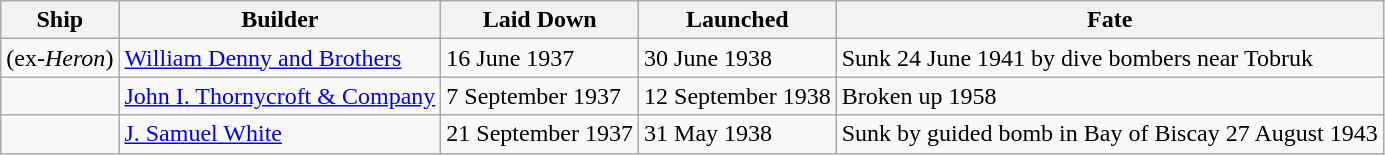<table class="wikitable" border="1">
<tr>
<th>Ship</th>
<th>Builder</th>
<th>Laid Down</th>
<th>Launched</th>
<th>Fate</th>
</tr>
<tr>
<td> (ex-<em>Heron</em>)</td>
<td><a href='#'>William Denny and Brothers</a></td>
<td>16 June 1937</td>
<td>30 June 1938</td>
<td>Sunk 24 June 1941 by dive bombers near Tobruk</td>
</tr>
<tr>
<td></td>
<td><a href='#'>John I. Thornycroft & Company</a></td>
<td>7 September 1937</td>
<td>12 September 1938</td>
<td>Broken up 1958</td>
</tr>
<tr>
<td></td>
<td><a href='#'>J. Samuel White</a></td>
<td>21 September 1937</td>
<td>31 May 1938</td>
<td>Sunk by guided bomb in Bay of Biscay 27 August 1943</td>
</tr>
</table>
